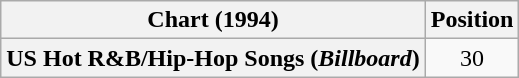<table class="wikitable plainrowheaders" style="text-align:center">
<tr>
<th scope="col">Chart (1994)</th>
<th scope="col">Position</th>
</tr>
<tr>
<th scope="row">US Hot R&B/Hip-Hop Songs (<em>Billboard</em>)</th>
<td>30</td>
</tr>
</table>
